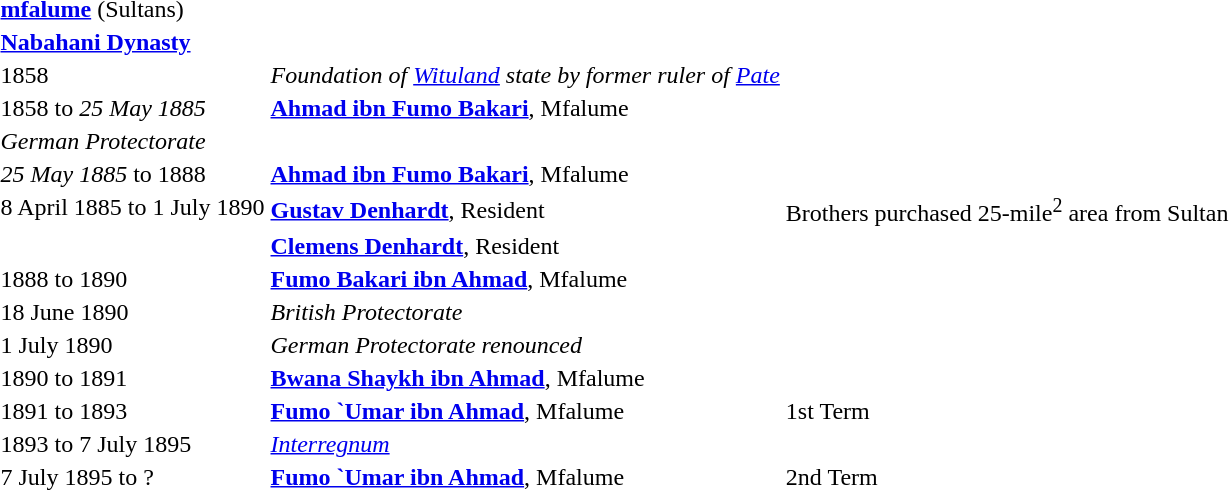<table>
<tr>
<td><strong><a href='#'>mfalume</a></strong> (Sultans)</td>
</tr>
<tr>
<td><strong><a href='#'>Nabahani Dynasty</a></strong></td>
</tr>
<tr>
<td>1858</td>
<td><em>Foundation of <a href='#'>Wituland</a> state by former ruler of <a href='#'>Pate</a></em></td>
</tr>
<tr>
<td>1858 to <em>25 May 1885</em></td>
<td><strong><a href='#'>Ahmad ibn Fumo Bakari</a></strong>, Mfalume</td>
</tr>
<tr>
<td><em>German Protectorate</em></td>
</tr>
<tr>
<td><em>25 May 1885</em> to 1888</td>
<td><strong><a href='#'>Ahmad ibn Fumo Bakari</a></strong>, Mfalume</td>
</tr>
<tr>
<td valign=top rowspan="2">8 April 1885 to  1 July 1890</td>
<td><strong><a href='#'>Gustav Denhardt</a></strong>, Resident</td>
<td>Brothers purchased 25-mile<sup>2</sup> area from Sultan</td>
</tr>
<tr>
<td><strong><a href='#'>Clemens Denhardt</a></strong>, Resident</td>
</tr>
<tr>
<td>1888 to 1890</td>
<td><strong><a href='#'>Fumo Bakari ibn Ahmad</a></strong>, Mfalume</td>
</tr>
<tr>
<td>18 June 1890</td>
<td><em>British Protectorate</em></td>
</tr>
<tr>
<td>1 July 1890</td>
<td><em>German Protectorate renounced</em></td>
</tr>
<tr>
<td>1890 to 1891</td>
<td><strong><a href='#'>Bwana Shaykh ibn Ahmad</a></strong>, Mfalume</td>
</tr>
<tr>
<td>1891 to 1893</td>
<td><strong><a href='#'>Fumo `Umar ibn Ahmad</a></strong>, Mfalume</td>
<td>1st Term</td>
</tr>
<tr>
<td>1893 to 7 July 1895</td>
<td><em><a href='#'>Interregnum</a></em></td>
</tr>
<tr>
<td>7 July 1895 to ?</td>
<td><strong><a href='#'>Fumo `Umar ibn Ahmad</a></strong>, Mfalume</td>
<td>2nd Term</td>
</tr>
</table>
